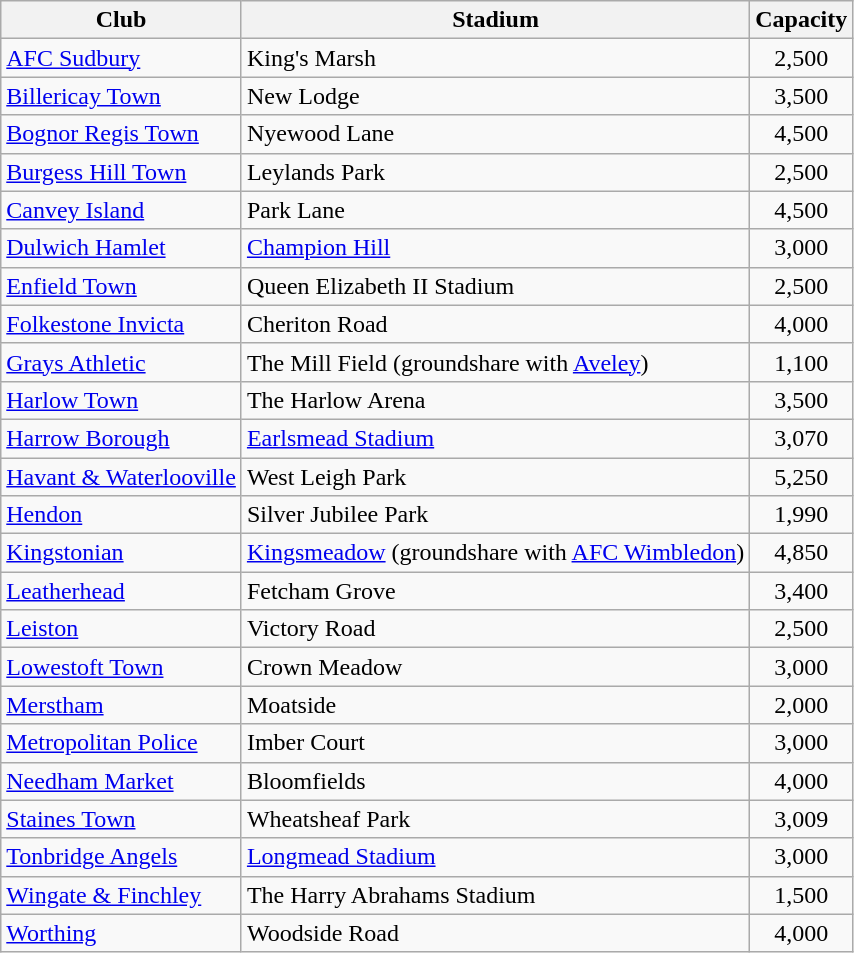<table class="wikitable sortable">
<tr>
<th>Club</th>
<th>Stadium</th>
<th>Capacity</th>
</tr>
<tr>
<td><a href='#'>AFC Sudbury</a></td>
<td>King's Marsh</td>
<td align="center">2,500</td>
</tr>
<tr>
<td><a href='#'>Billericay Town</a></td>
<td>New Lodge</td>
<td align="center">3,500</td>
</tr>
<tr>
<td><a href='#'>Bognor Regis Town</a></td>
<td>Nyewood Lane</td>
<td align="center">4,500</td>
</tr>
<tr>
<td><a href='#'>Burgess Hill Town</a></td>
<td>Leylands Park</td>
<td align="center">2,500</td>
</tr>
<tr>
<td><a href='#'>Canvey Island</a></td>
<td>Park Lane</td>
<td align="center">4,500</td>
</tr>
<tr>
<td><a href='#'>Dulwich Hamlet</a></td>
<td><a href='#'>Champion Hill</a></td>
<td align="center">3,000</td>
</tr>
<tr>
<td><a href='#'>Enfield Town</a></td>
<td>Queen Elizabeth II Stadium</td>
<td align="center">2,500</td>
</tr>
<tr>
<td><a href='#'>Folkestone Invicta</a></td>
<td>Cheriton Road</td>
<td align="center">4,000</td>
</tr>
<tr>
<td><a href='#'>Grays Athletic</a></td>
<td>The Mill Field (groundshare with <a href='#'>Aveley</a>)</td>
<td align="center">1,100</td>
</tr>
<tr>
<td><a href='#'>Harlow Town</a></td>
<td>The Harlow Arena</td>
<td align="center">3,500</td>
</tr>
<tr>
<td><a href='#'>Harrow Borough</a></td>
<td><a href='#'>Earlsmead Stadium</a></td>
<td align="center">3,070</td>
</tr>
<tr>
<td><a href='#'>Havant & Waterlooville</a></td>
<td>West Leigh Park</td>
<td align="center">5,250</td>
</tr>
<tr>
<td><a href='#'>Hendon</a></td>
<td>Silver Jubilee Park</td>
<td align="center">1,990</td>
</tr>
<tr>
<td><a href='#'>Kingstonian</a></td>
<td><a href='#'>Kingsmeadow</a> (groundshare with <a href='#'>AFC Wimbledon</a>)</td>
<td align="center">4,850</td>
</tr>
<tr>
<td><a href='#'>Leatherhead</a></td>
<td>Fetcham Grove</td>
<td align="center">3,400</td>
</tr>
<tr>
<td><a href='#'>Leiston</a></td>
<td>Victory Road</td>
<td align="center">2,500</td>
</tr>
<tr>
<td><a href='#'>Lowestoft Town</a></td>
<td>Crown Meadow</td>
<td align="center">3,000</td>
</tr>
<tr>
<td><a href='#'>Merstham</a></td>
<td>Moatside</td>
<td align="center">2,000</td>
</tr>
<tr>
<td><a href='#'>Metropolitan Police</a></td>
<td>Imber Court</td>
<td align="center">3,000</td>
</tr>
<tr>
<td><a href='#'>Needham Market</a></td>
<td>Bloomfields</td>
<td align=center>4,000</td>
</tr>
<tr>
<td><a href='#'>Staines Town</a></td>
<td>Wheatsheaf Park</td>
<td align="center">3,009</td>
</tr>
<tr>
<td><a href='#'>Tonbridge Angels</a></td>
<td><a href='#'>Longmead Stadium</a></td>
<td align="center">3,000</td>
</tr>
<tr>
<td><a href='#'>Wingate & Finchley</a></td>
<td>The Harry Abrahams Stadium</td>
<td align="center">1,500</td>
</tr>
<tr>
<td><a href='#'>Worthing</a></td>
<td>Woodside Road</td>
<td align=center>4,000</td>
</tr>
</table>
